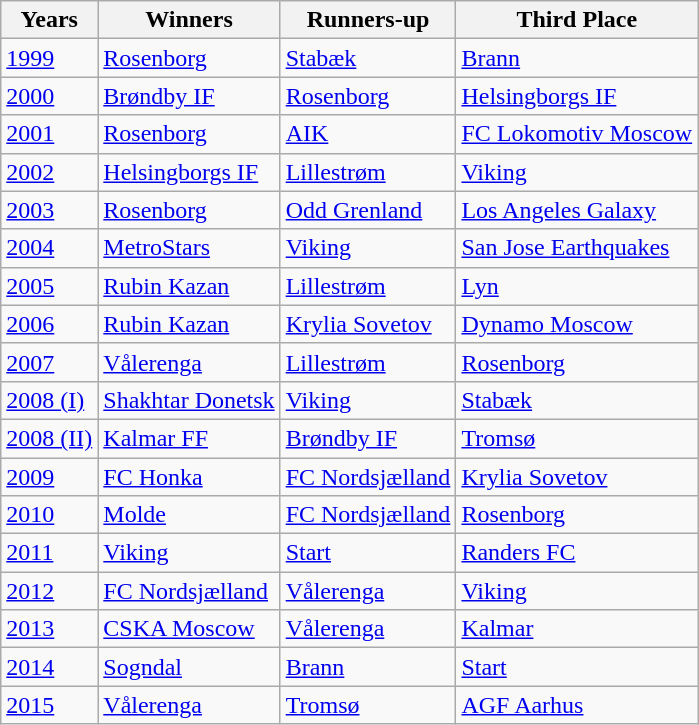<table class="wikitable">
<tr>
<th>Years</th>
<th>Winners</th>
<th>Runners-up</th>
<th>Third Place</th>
</tr>
<tr>
<td><a href='#'>1999</a></td>
<td> <a href='#'>Rosenborg</a></td>
<td> <a href='#'>Stabæk</a></td>
<td> <a href='#'>Brann</a></td>
</tr>
<tr>
<td><a href='#'>2000</a></td>
<td> <a href='#'>Brøndby IF</a></td>
<td> <a href='#'>Rosenborg</a></td>
<td> <a href='#'>Helsingborgs IF</a></td>
</tr>
<tr>
<td><a href='#'>2001</a></td>
<td> <a href='#'>Rosenborg</a></td>
<td> <a href='#'>AIK</a></td>
<td> <a href='#'>FC Lokomotiv Moscow</a></td>
</tr>
<tr>
<td><a href='#'>2002</a></td>
<td> <a href='#'>Helsingborgs IF</a></td>
<td> <a href='#'>Lillestrøm</a></td>
<td> <a href='#'>Viking</a></td>
</tr>
<tr>
<td><a href='#'>2003</a></td>
<td> <a href='#'>Rosenborg</a></td>
<td> <a href='#'>Odd Grenland</a></td>
<td> <a href='#'>Los Angeles Galaxy</a></td>
</tr>
<tr>
<td><a href='#'>2004</a></td>
<td> <a href='#'>MetroStars</a></td>
<td> <a href='#'>Viking</a></td>
<td> <a href='#'>San Jose Earthquakes</a></td>
</tr>
<tr>
<td><a href='#'>2005</a></td>
<td> <a href='#'>Rubin Kazan</a></td>
<td> <a href='#'>Lillestrøm</a></td>
<td> <a href='#'>Lyn</a></td>
</tr>
<tr>
<td><a href='#'>2006</a></td>
<td> <a href='#'>Rubin Kazan</a></td>
<td> <a href='#'>Krylia Sovetov</a></td>
<td> <a href='#'>Dynamo Moscow</a></td>
</tr>
<tr>
<td><a href='#'>2007</a></td>
<td> <a href='#'>Vålerenga</a></td>
<td> <a href='#'>Lillestrøm</a></td>
<td> <a href='#'>Rosenborg</a></td>
</tr>
<tr>
<td><a href='#'>2008 (I)</a></td>
<td> <a href='#'>Shakhtar Donetsk</a></td>
<td> <a href='#'>Viking</a></td>
<td> <a href='#'>Stabæk</a></td>
</tr>
<tr>
<td><a href='#'>2008 (II)</a></td>
<td> <a href='#'>Kalmar FF</a></td>
<td> <a href='#'>Brøndby IF</a></td>
<td> <a href='#'>Tromsø</a></td>
</tr>
<tr>
<td><a href='#'>2009</a></td>
<td> <a href='#'>FC Honka</a></td>
<td> <a href='#'>FC Nordsjælland</a></td>
<td> <a href='#'>Krylia Sovetov</a></td>
</tr>
<tr>
<td><a href='#'>2010</a></td>
<td> <a href='#'>Molde</a></td>
<td> <a href='#'>FC Nordsjælland</a></td>
<td> <a href='#'>Rosenborg</a></td>
</tr>
<tr>
<td><a href='#'>2011</a></td>
<td> <a href='#'>Viking</a></td>
<td> <a href='#'>Start</a></td>
<td> <a href='#'>Randers FC</a></td>
</tr>
<tr>
<td><a href='#'>2012</a></td>
<td> <a href='#'>FC Nordsjælland</a></td>
<td> <a href='#'>Vålerenga</a></td>
<td> <a href='#'>Viking</a></td>
</tr>
<tr>
<td><a href='#'>2013</a></td>
<td> <a href='#'>CSKA Moscow</a></td>
<td> <a href='#'>Vålerenga</a></td>
<td> <a href='#'>Kalmar</a></td>
</tr>
<tr>
<td><a href='#'>2014</a></td>
<td> <a href='#'>Sogndal</a></td>
<td> <a href='#'>Brann</a></td>
<td> <a href='#'>Start</a></td>
</tr>
<tr>
<td><a href='#'>2015</a></td>
<td> <a href='#'>Vålerenga</a></td>
<td> <a href='#'>Tromsø</a></td>
<td> <a href='#'>AGF Aarhus</a></td>
</tr>
</table>
